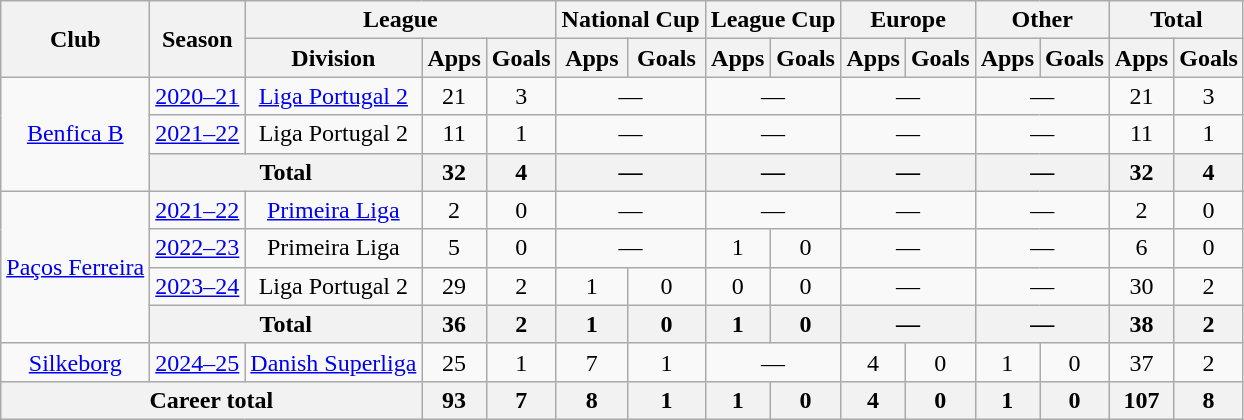<table class="wikitable" style="text-align: center">
<tr>
<th rowspan="2">Club</th>
<th rowspan="2">Season</th>
<th colspan="3">League</th>
<th colspan="2">National Cup</th>
<th colspan="2">League Cup</th>
<th colspan="2">Europe</th>
<th colspan="2">Other</th>
<th colspan="2">Total</th>
</tr>
<tr>
<th>Division</th>
<th>Apps</th>
<th>Goals</th>
<th>Apps</th>
<th>Goals</th>
<th>Apps</th>
<th>Goals</th>
<th>Apps</th>
<th>Goals</th>
<th>Apps</th>
<th>Goals</th>
<th>Apps</th>
<th>Goals</th>
</tr>
<tr>
<td rowspan="3"><a href='#'>Benfica B</a></td>
<td><a href='#'>2020–21</a></td>
<td><a href='#'>Liga Portugal 2</a></td>
<td>21</td>
<td>3</td>
<td colspan="2">—</td>
<td colspan="2">—</td>
<td colspan="2">—</td>
<td colspan="2">—</td>
<td>21</td>
<td>3</td>
</tr>
<tr>
<td><a href='#'>2021–22</a></td>
<td>Liga Portugal 2</td>
<td>11</td>
<td>1</td>
<td colspan="2">—</td>
<td colspan="2">—</td>
<td colspan="2">—</td>
<td colspan="2">—</td>
<td>11</td>
<td>1</td>
</tr>
<tr>
<th colspan="2">Total</th>
<th>32</th>
<th>4</th>
<th colspan="2">—</th>
<th colspan="2">—</th>
<th colspan="2">—</th>
<th colspan="2">—</th>
<th>32</th>
<th>4</th>
</tr>
<tr>
<td rowspan="4"><a href='#'>Paços Ferreira</a></td>
<td><a href='#'>2021–22</a></td>
<td><a href='#'>Primeira Liga</a></td>
<td>2</td>
<td>0</td>
<td colspan="2">—</td>
<td colspan="2">—</td>
<td colspan="2">—</td>
<td colspan="2">—</td>
<td>2</td>
<td>0</td>
</tr>
<tr>
<td><a href='#'>2022–23</a></td>
<td>Primeira Liga</td>
<td>5</td>
<td>0</td>
<td colspan="2">—</td>
<td>1</td>
<td>0</td>
<td colspan="2">—</td>
<td colspan="2">—</td>
<td>6</td>
<td>0</td>
</tr>
<tr>
<td><a href='#'>2023–24</a></td>
<td>Liga Portugal 2</td>
<td>29</td>
<td>2</td>
<td>1</td>
<td>0</td>
<td>0</td>
<td>0</td>
<td colspan="2">—</td>
<td colspan="2">—</td>
<td>30</td>
<td>2</td>
</tr>
<tr>
<th colspan="2">Total</th>
<th>36</th>
<th>2</th>
<th>1</th>
<th>0</th>
<th>1</th>
<th>0</th>
<th colspan="2">—</th>
<th colspan="2">—</th>
<th>38</th>
<th>2</th>
</tr>
<tr>
<td><a href='#'>Silkeborg</a></td>
<td><a href='#'>2024–25</a></td>
<td><a href='#'>Danish Superliga</a></td>
<td>25</td>
<td>1</td>
<td>7</td>
<td>1</td>
<td colspan="2">—</td>
<td>4</td>
<td>0</td>
<td>1</td>
<td>0</td>
<td>37</td>
<td>2</td>
</tr>
<tr>
<th colspan="3">Career total</th>
<th>93</th>
<th>7</th>
<th>8</th>
<th>1</th>
<th>1</th>
<th>0</th>
<th>4</th>
<th>0</th>
<th>1</th>
<th>0</th>
<th>107</th>
<th>8</th>
</tr>
</table>
